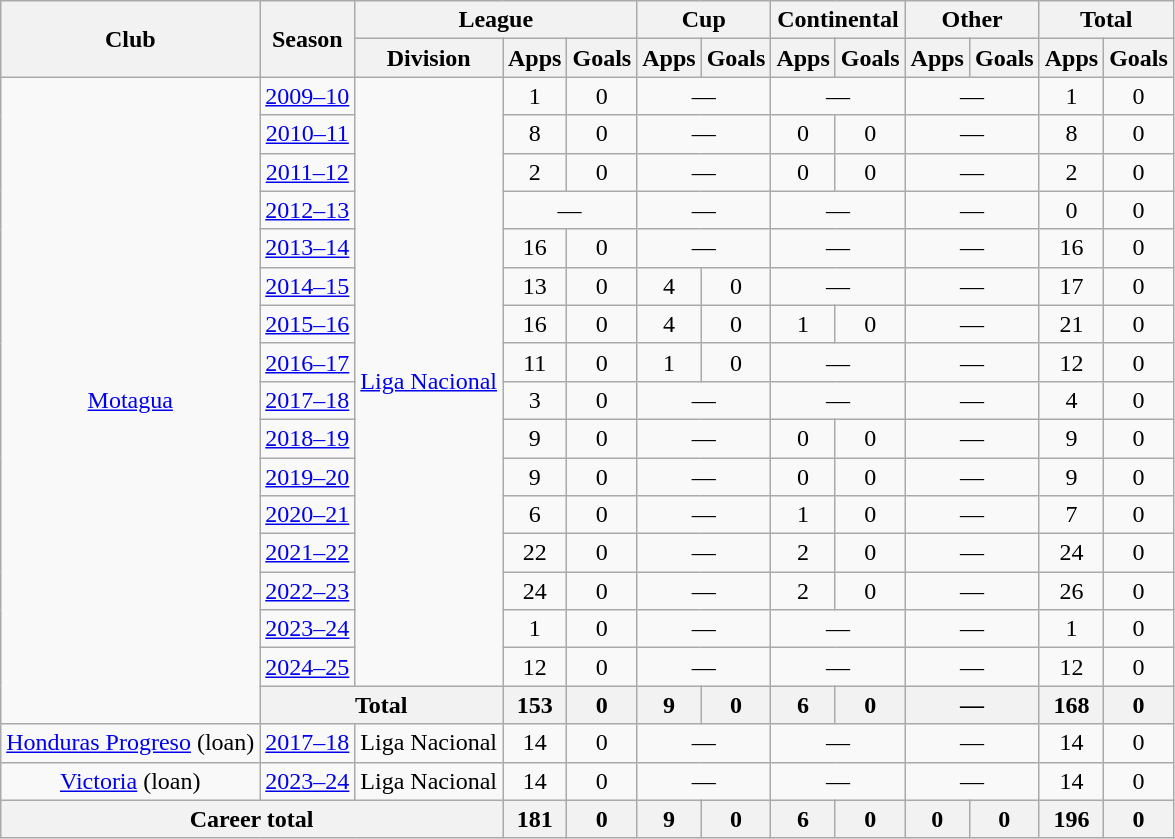<table class="wikitable" style="text-align:center">
<tr>
<th rowspan="2">Club</th>
<th rowspan="2">Season</th>
<th colspan="3">League</th>
<th colspan="2">Cup</th>
<th colspan="2">Continental</th>
<th colspan="2">Other</th>
<th colspan="2">Total</th>
</tr>
<tr>
<th>Division</th>
<th>Apps</th>
<th>Goals</th>
<th>Apps</th>
<th>Goals</th>
<th>Apps</th>
<th>Goals</th>
<th>Apps</th>
<th>Goals</th>
<th>Apps</th>
<th>Goals</th>
</tr>
<tr>
<td rowspan="17"><a href='#'>Motagua</a></td>
<td><a href='#'>2009–10</a></td>
<td rowspan="16"><a href='#'>Liga Nacional</a></td>
<td>1</td>
<td>0</td>
<td colspan="2">—</td>
<td colspan="2">—</td>
<td colspan="2">—</td>
<td>1</td>
<td>0</td>
</tr>
<tr>
<td><a href='#'>2010–11</a></td>
<td>8</td>
<td>0</td>
<td colspan="2">—</td>
<td>0</td>
<td>0</td>
<td colspan="2">—</td>
<td>8</td>
<td>0</td>
</tr>
<tr>
<td><a href='#'>2011–12</a></td>
<td>2</td>
<td>0</td>
<td colspan="2">—</td>
<td>0</td>
<td>0</td>
<td colspan="2">—</td>
<td>2</td>
<td>0</td>
</tr>
<tr>
<td><a href='#'>2012–13</a></td>
<td colspan="2">—</td>
<td colspan="2">—</td>
<td colspan="2">—</td>
<td colspan="2">—</td>
<td>0</td>
<td>0</td>
</tr>
<tr>
<td><a href='#'>2013–14</a></td>
<td>16</td>
<td>0</td>
<td colspan="2">—</td>
<td colspan="2">—</td>
<td colspan="2">—</td>
<td>16</td>
<td>0</td>
</tr>
<tr>
<td><a href='#'>2014–15</a></td>
<td>13</td>
<td>0</td>
<td>4</td>
<td>0</td>
<td colspan="2">—</td>
<td colspan="2">—</td>
<td>17</td>
<td>0</td>
</tr>
<tr>
<td><a href='#'>2015–16</a></td>
<td>16</td>
<td>0</td>
<td>4</td>
<td>0</td>
<td>1</td>
<td>0</td>
<td colspan="2">—</td>
<td>21</td>
<td>0</td>
</tr>
<tr>
<td><a href='#'>2016–17</a></td>
<td>11</td>
<td>0</td>
<td>1</td>
<td>0</td>
<td colspan="2">—</td>
<td colspan="2">—</td>
<td>12</td>
<td>0</td>
</tr>
<tr>
<td><a href='#'>2017–18</a></td>
<td>3</td>
<td>0</td>
<td colspan="2">—</td>
<td colspan="2">—</td>
<td colspan="2">—</td>
<td>4</td>
<td>0</td>
</tr>
<tr>
<td><a href='#'>2018–19</a></td>
<td>9</td>
<td>0</td>
<td colspan="2">—</td>
<td>0</td>
<td>0</td>
<td colspan="2">—</td>
<td>9</td>
<td>0</td>
</tr>
<tr>
<td><a href='#'>2019–20</a></td>
<td>9</td>
<td>0</td>
<td colspan="2">—</td>
<td>0</td>
<td>0</td>
<td colspan="2">—</td>
<td>9</td>
<td>0</td>
</tr>
<tr>
<td><a href='#'>2020–21</a></td>
<td>6</td>
<td>0</td>
<td colspan="2">—</td>
<td>1</td>
<td>0</td>
<td colspan="2">—</td>
<td>7</td>
<td>0</td>
</tr>
<tr>
<td><a href='#'>2021–22</a></td>
<td>22</td>
<td>0</td>
<td colspan="2">—</td>
<td>2</td>
<td>0</td>
<td colspan="2">—</td>
<td>24</td>
<td>0</td>
</tr>
<tr>
<td><a href='#'>2022–23</a></td>
<td>24</td>
<td>0</td>
<td colspan="2">—</td>
<td>2</td>
<td>0</td>
<td colspan="2">—</td>
<td>26</td>
<td>0</td>
</tr>
<tr>
<td><a href='#'>2023–24</a></td>
<td>1</td>
<td>0</td>
<td colspan="2">—</td>
<td colspan="2">—</td>
<td colspan="2">—</td>
<td>1</td>
<td>0</td>
</tr>
<tr>
<td><a href='#'>2024–25</a></td>
<td>12</td>
<td>0</td>
<td colspan="2">—</td>
<td colspan="2">—</td>
<td colspan="2">—</td>
<td>12</td>
<td>0</td>
</tr>
<tr>
<th colspan="2">Total</th>
<th>153</th>
<th>0</th>
<th>9</th>
<th>0</th>
<th>6</th>
<th>0</th>
<th colspan="2">—</th>
<th>168</th>
<th>0</th>
</tr>
<tr>
<td><a href='#'>Honduras Progreso</a> (loan)</td>
<td><a href='#'>2017–18</a></td>
<td>Liga Nacional</td>
<td>14</td>
<td>0</td>
<td colspan="2">—</td>
<td colspan="2">—</td>
<td colspan="2">—</td>
<td>14</td>
<td>0</td>
</tr>
<tr>
<td><a href='#'>Victoria</a> (loan)</td>
<td><a href='#'>2023–24</a></td>
<td>Liga Nacional</td>
<td>14</td>
<td>0</td>
<td colspan="2">—</td>
<td colspan="2">—</td>
<td colspan="2">—</td>
<td>14</td>
<td>0</td>
</tr>
<tr>
<th colspan="3">Career total</th>
<th>181</th>
<th>0</th>
<th>9</th>
<th>0</th>
<th>6</th>
<th>0</th>
<th>0</th>
<th>0</th>
<th>196</th>
<th>0</th>
</tr>
</table>
